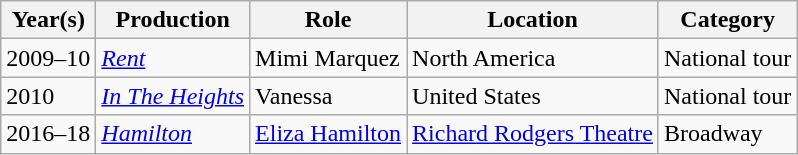<table class="wikitable">
<tr>
<th>Year(s)</th>
<th>Production</th>
<th>Role</th>
<th>Location</th>
<th>Category</th>
</tr>
<tr>
<td>2009–10</td>
<td><em><a href='#'>Rent</a></em></td>
<td>Mimi Marquez</td>
<td>North America</td>
<td>National tour</td>
</tr>
<tr>
<td>2010</td>
<td><em><a href='#'>In The Heights</a></em></td>
<td>Vanessa</td>
<td>United States</td>
<td>National tour</td>
</tr>
<tr>
<td>2016–18</td>
<td><em><a href='#'>Hamilton</a></em></td>
<td><a href='#'>Eliza Hamilton</a></td>
<td><a href='#'>Richard Rodgers Theatre</a></td>
<td>Broadway</td>
</tr>
</table>
